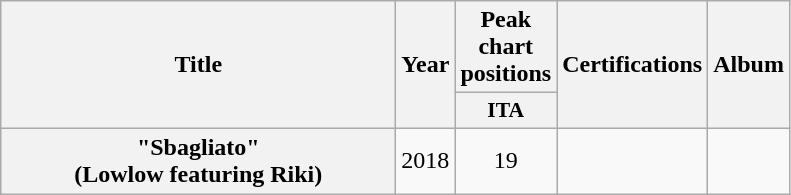<table class="wikitable plainrowheaders" style="text-align:center;">
<tr>
<th scope="col" style="width:16em;" rowspan="2">Title</th>
<th scope="col" style="width:1em;" rowspan="2">Year</th>
<th scope="col">Peak chart positions</th>
<th scope="col" rowspan="2">Certifications</th>
<th scope="col" rowspan="2">Album</th>
</tr>
<tr>
<th scope="col" style="width:3em;font-size:90%;">ITA<br></th>
</tr>
<tr>
<th scope="row">"Sbagliato"<br><span>(Lowlow featuring Riki)</span></th>
<td>2018</td>
<td>19</td>
<td></td>
<td></td>
</tr>
</table>
